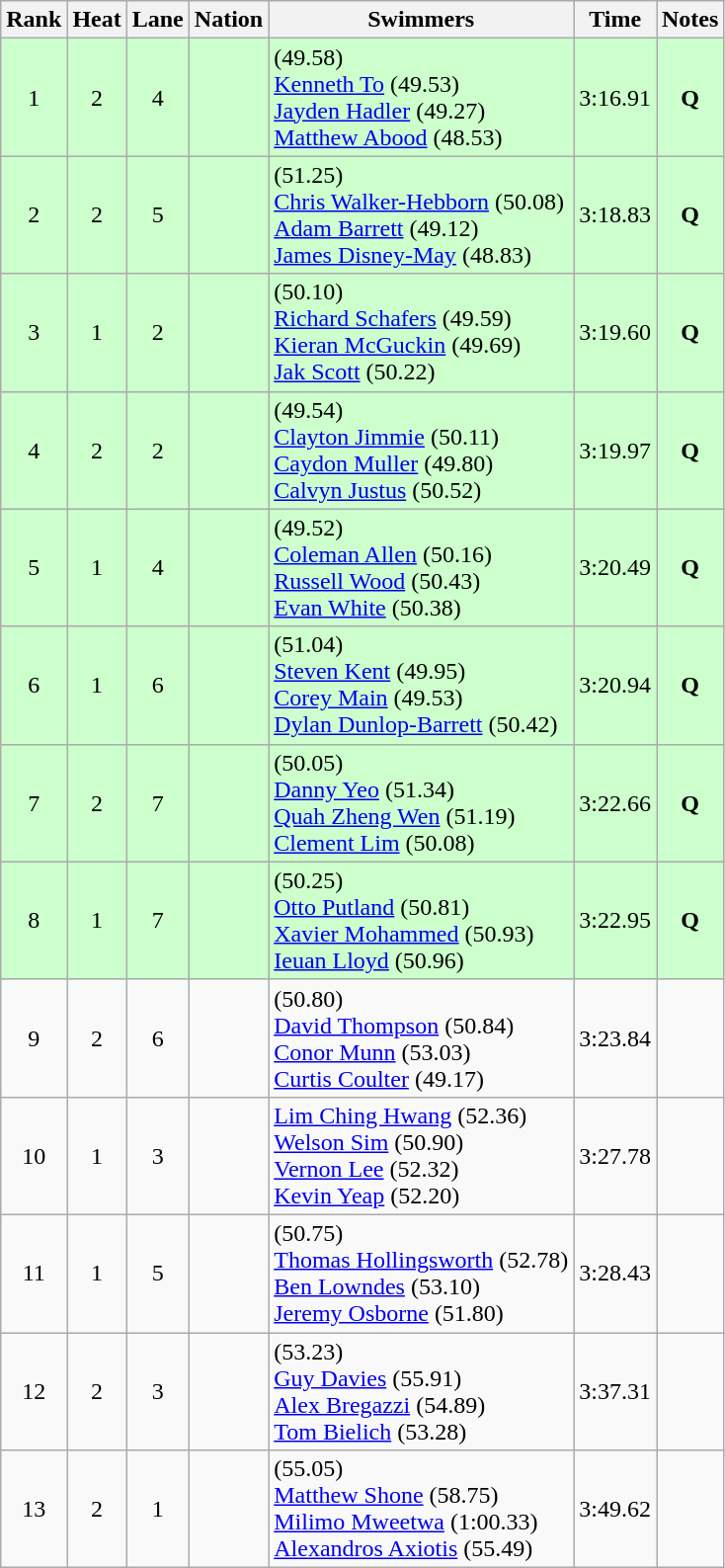<table class="wikitable sortable" style="text-align:center">
<tr>
<th>Rank</th>
<th>Heat</th>
<th>Lane</th>
<th>Nation</th>
<th>Swimmers</th>
<th>Time</th>
<th>Notes</th>
</tr>
<tr bgcolor=ccffcc>
<td>1</td>
<td>2</td>
<td>4</td>
<td align=left></td>
<td align=left> (49.58)<br><a href='#'>Kenneth To</a> (49.53)<br><a href='#'>Jayden Hadler</a> (49.27)<br><a href='#'>Matthew Abood</a> (48.53)</td>
<td>3:16.91</td>
<td><strong>Q</strong></td>
</tr>
<tr bgcolor=ccffcc>
<td>2</td>
<td>2</td>
<td>5</td>
<td align=left></td>
<td align=left> (51.25)<br><a href='#'>Chris Walker-Hebborn</a> (50.08)<br><a href='#'>Adam Barrett</a> (49.12)<br><a href='#'>James Disney-May</a> (48.83)</td>
<td>3:18.83</td>
<td><strong>Q</strong></td>
</tr>
<tr bgcolor=ccffcc>
<td>3</td>
<td>1</td>
<td>2</td>
<td align=left></td>
<td align=left> (50.10)<br><a href='#'>Richard Schafers</a> (49.59)<br><a href='#'>Kieran McGuckin</a> (49.69)<br><a href='#'>Jak Scott</a> (50.22)</td>
<td>3:19.60</td>
<td><strong>Q</strong></td>
</tr>
<tr bgcolor=ccffcc>
<td>4</td>
<td>2</td>
<td>2</td>
<td align=left></td>
<td align=left> (49.54)<br><a href='#'>Clayton Jimmie</a> (50.11)<br><a href='#'>Caydon Muller</a> (49.80)<br><a href='#'>Calvyn Justus</a> (50.52)</td>
<td>3:19.97</td>
<td><strong>Q</strong></td>
</tr>
<tr bgcolor=ccffcc>
<td>5</td>
<td>1</td>
<td>4</td>
<td align=left></td>
<td align=left> (49.52)<br><a href='#'>Coleman Allen</a> (50.16)<br><a href='#'>Russell Wood</a> (50.43)<br><a href='#'>Evan White</a> (50.38)</td>
<td>3:20.49</td>
<td><strong>Q</strong></td>
</tr>
<tr bgcolor=ccffcc>
<td>6</td>
<td>1</td>
<td>6</td>
<td align=left></td>
<td align=left> (51.04)<br><a href='#'>Steven Kent</a> (49.95)<br><a href='#'>Corey Main</a> (49.53)<br><a href='#'>Dylan Dunlop-Barrett</a> (50.42)</td>
<td>3:20.94</td>
<td><strong>Q</strong></td>
</tr>
<tr bgcolor=ccffcc>
<td>7</td>
<td>2</td>
<td>7</td>
<td align=left></td>
<td align=left> (50.05)<br><a href='#'>Danny Yeo</a> (51.34)<br><a href='#'>Quah Zheng Wen</a> (51.19)<br><a href='#'>Clement Lim</a> (50.08)</td>
<td>3:22.66</td>
<td><strong>Q</strong></td>
</tr>
<tr bgcolor=ccffcc>
<td>8</td>
<td>1</td>
<td>7</td>
<td align=left></td>
<td align=left> (50.25)<br><a href='#'>Otto Putland</a> (50.81)<br><a href='#'>Xavier Mohammed</a> (50.93)<br><a href='#'>Ieuan Lloyd</a> (50.96)</td>
<td>3:22.95</td>
<td><strong>Q</strong></td>
</tr>
<tr>
<td>9</td>
<td>2</td>
<td>6</td>
<td align=left></td>
<td align=left> (50.80)<br><a href='#'>David Thompson</a> (50.84)<br><a href='#'>Conor Munn</a> (53.03)<br><a href='#'>Curtis Coulter</a> (49.17)</td>
<td>3:23.84</td>
<td></td>
</tr>
<tr>
<td>10</td>
<td>1</td>
<td>3</td>
<td align=left></td>
<td align=left><a href='#'>Lim Ching Hwang</a> (52.36)<br><a href='#'>Welson Sim</a> (50.90)<br><a href='#'>Vernon Lee</a> (52.32)<br><a href='#'>Kevin Yeap</a> (52.20)</td>
<td>3:27.78</td>
<td></td>
</tr>
<tr>
<td>11</td>
<td>1</td>
<td>5</td>
<td align=left></td>
<td align=left> (50.75)<br><a href='#'>Thomas Hollingsworth</a> (52.78)<br><a href='#'>Ben Lowndes</a> (53.10)<br><a href='#'>Jeremy Osborne</a> (51.80)</td>
<td>3:28.43</td>
<td></td>
</tr>
<tr>
<td>12</td>
<td>2</td>
<td>3</td>
<td align=left></td>
<td align=left> (53.23)<br><a href='#'>Guy Davies</a> (55.91)<br><a href='#'>Alex Bregazzi</a> (54.89)<br><a href='#'>Tom Bielich</a> (53.28)</td>
<td>3:37.31</td>
<td></td>
</tr>
<tr>
<td>13</td>
<td>2</td>
<td>1</td>
<td align=left></td>
<td align=left> (55.05)<br><a href='#'>Matthew Shone</a> (58.75)<br><a href='#'>Milimo Mweetwa</a> (1:00.33)<br><a href='#'>Alexandros Axiotis</a> (55.49)</td>
<td>3:49.62</td>
<td></td>
</tr>
</table>
